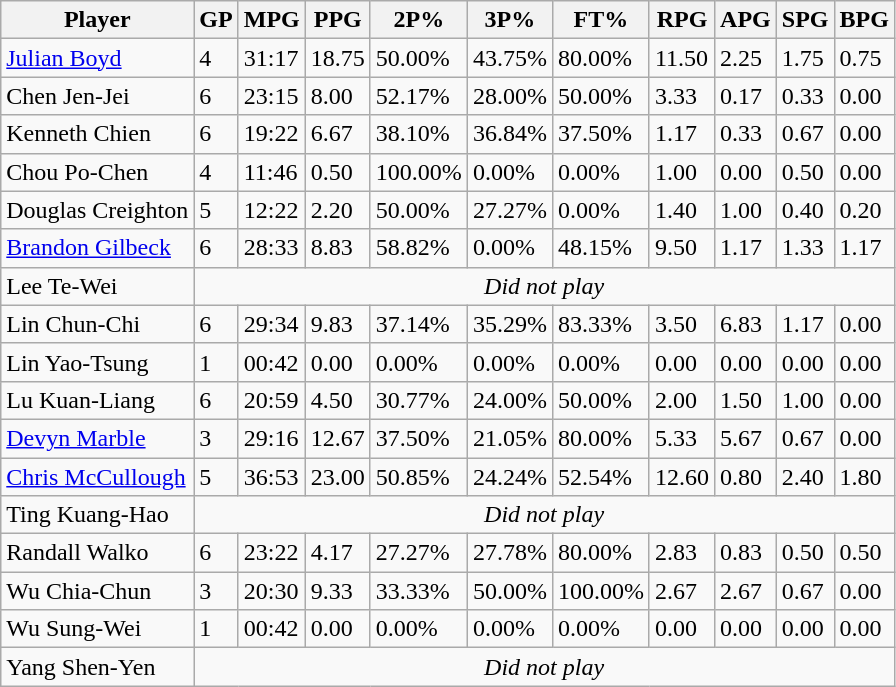<table class="wikitable">
<tr>
<th>Player</th>
<th>GP</th>
<th>MPG</th>
<th>PPG</th>
<th>2P%</th>
<th>3P%</th>
<th>FT%</th>
<th>RPG</th>
<th>APG</th>
<th>SPG</th>
<th>BPG</th>
</tr>
<tr>
<td><a href='#'>Julian Boyd</a></td>
<td>4</td>
<td>31:17</td>
<td>18.75</td>
<td>50.00%</td>
<td>43.75%</td>
<td>80.00%</td>
<td>11.50</td>
<td>2.25</td>
<td>1.75</td>
<td>0.75</td>
</tr>
<tr>
<td>Chen Jen-Jei</td>
<td>6</td>
<td>23:15</td>
<td>8.00</td>
<td>52.17%</td>
<td>28.00%</td>
<td>50.00%</td>
<td>3.33</td>
<td>0.17</td>
<td>0.33</td>
<td>0.00</td>
</tr>
<tr>
<td>Kenneth Chien</td>
<td>6</td>
<td>19:22</td>
<td>6.67</td>
<td>38.10%</td>
<td>36.84%</td>
<td>37.50%</td>
<td>1.17</td>
<td>0.33</td>
<td>0.67</td>
<td>0.00</td>
</tr>
<tr>
<td>Chou Po-Chen</td>
<td>4</td>
<td>11:46</td>
<td>0.50</td>
<td>100.00%</td>
<td>0.00%</td>
<td>0.00%</td>
<td>1.00</td>
<td>0.00</td>
<td>0.50</td>
<td>0.00</td>
</tr>
<tr>
<td>Douglas Creighton</td>
<td>5</td>
<td>12:22</td>
<td>2.20</td>
<td>50.00%</td>
<td>27.27%</td>
<td>0.00%</td>
<td>1.40</td>
<td>1.00</td>
<td>0.40</td>
<td>0.20</td>
</tr>
<tr>
<td><a href='#'>Brandon Gilbeck</a></td>
<td>6</td>
<td>28:33</td>
<td>8.83</td>
<td>58.82%</td>
<td>0.00%</td>
<td>48.15%</td>
<td>9.50</td>
<td>1.17</td>
<td>1.33</td>
<td>1.17</td>
</tr>
<tr>
<td>Lee Te-Wei</td>
<td align=center colspan=10><em>Did not play</em></td>
</tr>
<tr>
<td>Lin Chun-Chi</td>
<td>6</td>
<td>29:34</td>
<td>9.83</td>
<td>37.14%</td>
<td>35.29%</td>
<td>83.33%</td>
<td>3.50</td>
<td>6.83</td>
<td>1.17</td>
<td>0.00</td>
</tr>
<tr>
<td>Lin Yao-Tsung</td>
<td>1</td>
<td>00:42</td>
<td>0.00</td>
<td>0.00%</td>
<td>0.00%</td>
<td>0.00%</td>
<td>0.00</td>
<td>0.00</td>
<td>0.00</td>
<td>0.00</td>
</tr>
<tr>
<td>Lu Kuan-Liang</td>
<td>6</td>
<td>20:59</td>
<td>4.50</td>
<td>30.77%</td>
<td>24.00%</td>
<td>50.00%</td>
<td>2.00</td>
<td>1.50</td>
<td>1.00</td>
<td>0.00</td>
</tr>
<tr>
<td><a href='#'>Devyn Marble</a></td>
<td>3</td>
<td>29:16</td>
<td>12.67</td>
<td>37.50%</td>
<td>21.05%</td>
<td>80.00%</td>
<td>5.33</td>
<td>5.67</td>
<td>0.67</td>
<td>0.00</td>
</tr>
<tr>
<td><a href='#'>Chris McCullough</a></td>
<td>5</td>
<td>36:53</td>
<td>23.00</td>
<td>50.85%</td>
<td>24.24%</td>
<td>52.54%</td>
<td>12.60</td>
<td>0.80</td>
<td>2.40</td>
<td>1.80</td>
</tr>
<tr>
<td>Ting Kuang-Hao</td>
<td align=center colspan=10><em>Did not play</em></td>
</tr>
<tr>
<td>Randall Walko</td>
<td>6</td>
<td>23:22</td>
<td>4.17</td>
<td>27.27%</td>
<td>27.78%</td>
<td>80.00%</td>
<td>2.83</td>
<td>0.83</td>
<td>0.50</td>
<td>0.50</td>
</tr>
<tr>
<td>Wu Chia-Chun</td>
<td>3</td>
<td>20:30</td>
<td>9.33</td>
<td>33.33%</td>
<td>50.00%</td>
<td>100.00%</td>
<td>2.67</td>
<td>2.67</td>
<td>0.67</td>
<td>0.00</td>
</tr>
<tr>
<td>Wu Sung-Wei</td>
<td>1</td>
<td>00:42</td>
<td>0.00</td>
<td>0.00%</td>
<td>0.00%</td>
<td>0.00%</td>
<td>0.00</td>
<td>0.00</td>
<td>0.00</td>
<td>0.00</td>
</tr>
<tr>
<td>Yang Shen-Yen</td>
<td align=center colspan=10><em>Did not play</em></td>
</tr>
</table>
